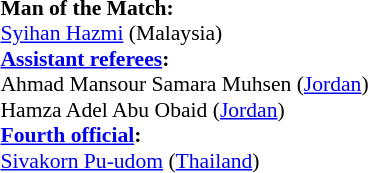<table width=50% style="font-size:90%;">
<tr>
<td><br><strong>Man of the Match:</strong>
<br><a href='#'>Syihan Hazmi</a> (Malaysia)<br><strong><a href='#'>Assistant referees</a>:</strong>
<br>Ahmad Mansour Samara Muhsen (<a href='#'>Jordan</a>)
<br>Hamza Adel Abu Obaid (<a href='#'>Jordan</a>)
<br><strong><a href='#'>Fourth official</a>:</strong>
<br><a href='#'>Sivakorn Pu-udom</a> (<a href='#'>Thailand</a>)</td>
</tr>
</table>
